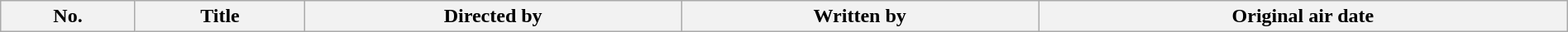<table class="wikitable plainrowheaders" style="width:100%; style="background:#fff;">
<tr>
<th style="background:#;">No.</th>
<th style="background:#;">Title</th>
<th style="background:#;">Directed by</th>
<th style="background:#;">Written by</th>
<th style="background:#;">Original air date<br>




</th>
</tr>
</table>
